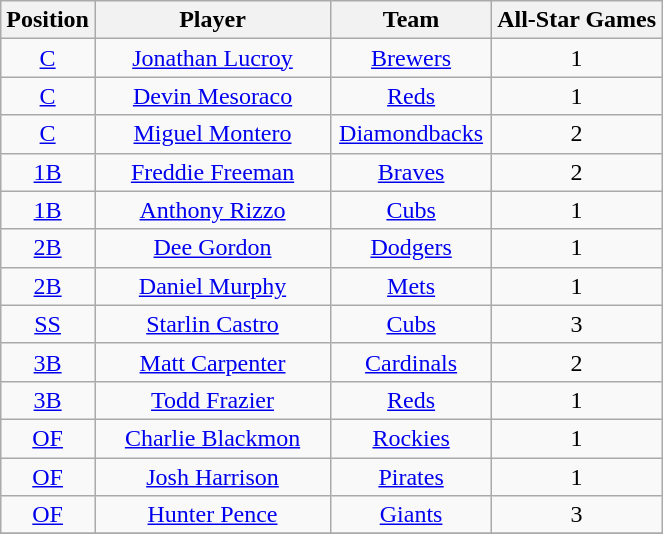<table class="wikitable sortable" style="text-align:center;">
<tr>
<th>Position</th>
<th style="width:150px;">Player</th>
<th style="width:100px;">Team</th>
<th>All-Star Games</th>
</tr>
<tr>
<td><a href='#'>C</a></td>
<td><a href='#'>Jonathan Lucroy</a></td>
<td><a href='#'>Brewers</a></td>
<td>1</td>
</tr>
<tr>
<td><a href='#'>C</a></td>
<td><a href='#'>Devin Mesoraco</a></td>
<td><a href='#'>Reds</a></td>
<td>1</td>
</tr>
<tr>
<td><a href='#'>C</a></td>
<td><a href='#'>Miguel Montero</a></td>
<td><a href='#'>Diamondbacks</a></td>
<td>2</td>
</tr>
<tr>
<td><a href='#'>1B</a></td>
<td><a href='#'>Freddie Freeman</a></td>
<td><a href='#'>Braves</a></td>
<td>2</td>
</tr>
<tr>
<td><a href='#'>1B</a></td>
<td><a href='#'>Anthony Rizzo</a></td>
<td><a href='#'>Cubs</a></td>
<td>1</td>
</tr>
<tr>
<td><a href='#'>2B</a></td>
<td><a href='#'>Dee Gordon</a></td>
<td><a href='#'>Dodgers</a></td>
<td>1</td>
</tr>
<tr>
<td><a href='#'>2B</a></td>
<td><a href='#'>Daniel Murphy</a></td>
<td><a href='#'>Mets</a></td>
<td>1</td>
</tr>
<tr>
<td><a href='#'>SS</a></td>
<td><a href='#'>Starlin Castro</a></td>
<td><a href='#'>Cubs</a></td>
<td>3</td>
</tr>
<tr>
<td><a href='#'>3B</a></td>
<td><a href='#'>Matt Carpenter</a></td>
<td><a href='#'>Cardinals</a></td>
<td>2</td>
</tr>
<tr>
<td><a href='#'>3B</a></td>
<td><a href='#'>Todd Frazier</a></td>
<td><a href='#'>Reds</a></td>
<td>1</td>
</tr>
<tr>
<td><a href='#'>OF</a></td>
<td><a href='#'>Charlie Blackmon</a></td>
<td><a href='#'>Rockies</a></td>
<td>1</td>
</tr>
<tr>
<td><a href='#'>OF</a></td>
<td><a href='#'>Josh Harrison</a></td>
<td><a href='#'>Pirates</a></td>
<td>1</td>
</tr>
<tr>
<td><a href='#'>OF</a></td>
<td><a href='#'>Hunter Pence</a></td>
<td><a href='#'>Giants</a></td>
<td>3</td>
</tr>
<tr>
</tr>
</table>
